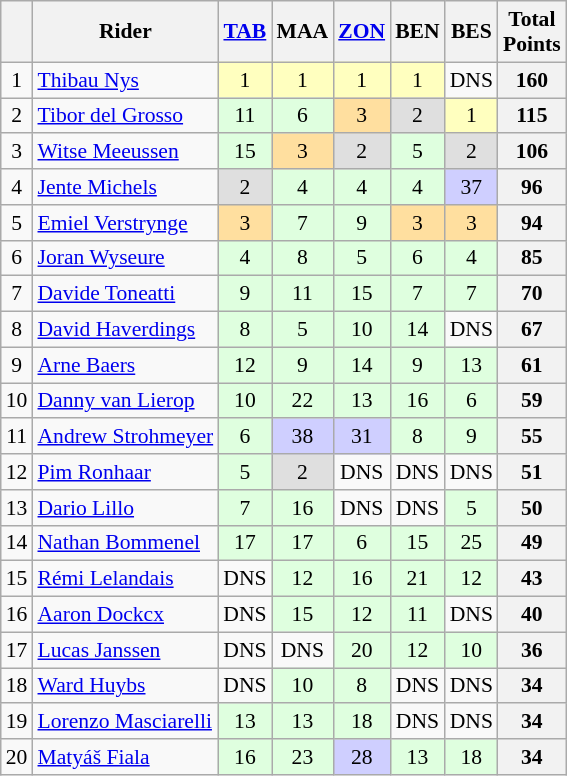<table class="wikitable" style="font-size: 90%; text-align:center">
<tr style="vertical-align:middle;">
<th style="vertical-align:middle"></th>
<th style="vertical-align:middle;background">Rider</th>
<th><a href='#'>TAB</a><br></th>
<th>MAA<br></th>
<th><a href='#'>ZON</a><br></th>
<th>BEN<br></th>
<th>BES<br></th>
<th align="center">Total<br>Points</th>
</tr>
<tr>
<td align=center>1</td>
<td align=left> <a href='#'>Thibau Nys</a></td>
<td style="background-color:#ffffbf">1</td>
<td style="background-color:#ffffbf">1</td>
<td style="background-color:#ffffbf">1</td>
<td style="background-color:#ffffbf">1</td>
<td>DNS</td>
<th>160</th>
</tr>
<tr>
<td>2</td>
<td align=left> <a href='#'>Tibor del Grosso</a></td>
<td style="background-color:#dfffdf">11</td>
<td style="background-color:#dfffdf">6</td>
<td style="background-color:#FFDF9F">3</td>
<td style="background-color:#dfdfdf">2</td>
<td style="background-color:#ffffbf">1</td>
<th>115</th>
</tr>
<tr>
<td>3</td>
<td align=left> <a href='#'>Witse Meeussen</a></td>
<td style="background-color:#dfffdf">15</td>
<td style="background-color:#FFDF9F">3</td>
<td style="background-color:#dfdfdf">2</td>
<td style="background-color:#dfffdf">5</td>
<td style="background-color:#dfdfdf">2</td>
<th>106</th>
</tr>
<tr>
<td>4</td>
<td align=left> <a href='#'>Jente Michels</a></td>
<td style="background-color:#dfdfdf">2</td>
<td style="background-color:#dfffdf">4</td>
<td style="background-color:#dfffdf">4</td>
<td style="background-color:#dfffdf">4</td>
<td style="background-color:#CFCFFF">37</td>
<th>96</th>
</tr>
<tr>
<td>5</td>
<td align=left> <a href='#'>Emiel Verstrynge</a></td>
<td style="background-color:#FFDF9F">3</td>
<td style="background-color:#dfffdf">7</td>
<td style="background-color:#dfffdf">9</td>
<td style="background-color:#FFDF9F">3</td>
<td style="background-color:#FFDF9F">3</td>
<th>94</th>
</tr>
<tr>
<td>6</td>
<td align=left> <a href='#'>Joran Wyseure</a></td>
<td style="background-color:#dfffdf">4</td>
<td style="background-color:#dfffdf">8</td>
<td style="background-color:#dfffdf">5</td>
<td style="background-color:#dfffdf">6</td>
<td style="background-color:#dfffdf">4</td>
<th>85</th>
</tr>
<tr>
<td>7</td>
<td align=left> <a href='#'>Davide Toneatti</a></td>
<td style="background-color:#dfffdf">9</td>
<td style="background-color:#dfffdf">11</td>
<td style="background-color:#dfffdf">15</td>
<td style="background-color:#dfffdf">7</td>
<td style="background-color:#dfffdf">7</td>
<th>70</th>
</tr>
<tr>
<td>8</td>
<td align=left> <a href='#'>David Haverdings</a></td>
<td style="background-color:#dfffdf">8</td>
<td style="background-color:#dfffdf">5</td>
<td style="background-color:#dfffdf">10</td>
<td style="background-color:#dfffdf">14</td>
<td>DNS</td>
<th>67</th>
</tr>
<tr>
<td>9</td>
<td align=left> <a href='#'>Arne Baers</a></td>
<td style="background-color:#dfffdf">12</td>
<td style="background-color:#dfffdf">9</td>
<td style="background-color:#dfffdf">14</td>
<td style="background-color:#dfffdf">9</td>
<td style="background-color:#dfffdf">13</td>
<th>61</th>
</tr>
<tr>
<td>10</td>
<td align=left> <a href='#'>Danny van Lierop</a></td>
<td style="background-color:#dfffdf">10</td>
<td style="background-color:#dfffdf">22</td>
<td style="background-color:#dfffdf">13</td>
<td style="background-color:#dfffdf">16</td>
<td style="background-color:#dfffdf">6</td>
<th>59</th>
</tr>
<tr>
<td>11</td>
<td align=left> <a href='#'>Andrew Strohmeyer</a></td>
<td style="background-color:#dfffdf">6</td>
<td style="background-color:#CFCFFF">38</td>
<td style="background-color:#CFCFFF">31</td>
<td style="background-color:#dfffdf">8</td>
<td style="background-color:#dfffdf">9</td>
<th>55</th>
</tr>
<tr>
<td>12</td>
<td align=left> <a href='#'>Pim Ronhaar</a></td>
<td style="background-color:#dfffdf">5</td>
<td style="background-color:#dfdfdf">2</td>
<td>DNS</td>
<td>DNS</td>
<td>DNS</td>
<th>51</th>
</tr>
<tr>
<td>13</td>
<td align=left> <a href='#'>Dario Lillo</a></td>
<td style="background-color:#dfffdf">7</td>
<td style="background-color:#dfffdf">16</td>
<td>DNS</td>
<td>DNS</td>
<td style="background-color:#dfffdf">5</td>
<th>50</th>
</tr>
<tr>
<td>14</td>
<td align=left> <a href='#'>Nathan Bommenel</a></td>
<td style="background-color:#dfffdf">17</td>
<td style="background-color:#dfffdf">17</td>
<td style="background-color:#dfffdf">6</td>
<td style="background-color:#dfffdf">15</td>
<td style="background-color:#dfffdf">25</td>
<th>49</th>
</tr>
<tr>
<td>15</td>
<td align=left> <a href='#'>Rémi Lelandais</a></td>
<td>DNS</td>
<td style="background-color:#dfffdf">12</td>
<td style="background-color:#dfffdf">16</td>
<td style="background-color:#dfffdf">21</td>
<td style="background-color:#dfffdf">12</td>
<th>43</th>
</tr>
<tr>
<td>16</td>
<td align=left> <a href='#'>Aaron Dockcx</a></td>
<td>DNS</td>
<td style="background-color:#dfffdf">15</td>
<td style="background-color:#dfffdf">12</td>
<td style="background-color:#dfffdf">11</td>
<td>DNS</td>
<th>40</th>
</tr>
<tr>
<td>17</td>
<td align=left> <a href='#'>Lucas Janssen</a></td>
<td>DNS</td>
<td>DNS</td>
<td style="background-color:#dfffdf">20</td>
<td style="background-color:#dfffdf">12</td>
<td style="background-color:#dfffdf">10</td>
<th>36</th>
</tr>
<tr>
<td>18</td>
<td align=left> <a href='#'>Ward Huybs</a></td>
<td>DNS</td>
<td style="background-color:#dfffdf">10</td>
<td style="background-color:#dfffdf">8</td>
<td>DNS</td>
<td>DNS</td>
<th>34</th>
</tr>
<tr>
<td>19</td>
<td align=left> <a href='#'>Lorenzo Masciarelli</a></td>
<td style="background-color:#dfffdf">13</td>
<td style="background-color:#dfffdf">13</td>
<td style="background-color:#dfffdf">18</td>
<td>DNS</td>
<td>DNS</td>
<th>34</th>
</tr>
<tr>
<td>20</td>
<td align=left> <a href='#'>Matyáš Fiala</a></td>
<td style="background-color:#dfffdf">16</td>
<td style="background-color:#dfffdf">23</td>
<td style="background-color:#CFCFFF">28</td>
<td style="background-color:#dfffdf">13</td>
<td style="background-color:#dfffdf">18</td>
<th>34<br></th>
</tr>
</table>
